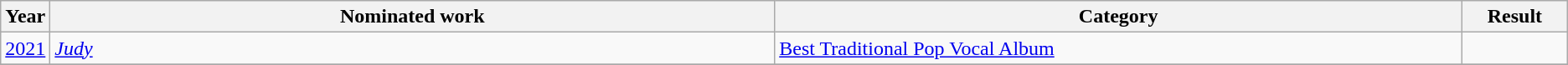<table class="wikitable sortable">
<tr>
<th scope="col" style="width:1em;">Year</th>
<th scope="col" style="width:39em;">Nominated work</th>
<th scope="col" style="width:37em;">Category</th>
<th scope="col" style="width:5em;">Result</th>
</tr>
<tr>
<td><a href='#'>2021</a></td>
<td><em><a href='#'>Judy</a></em></td>
<td><a href='#'>Best Traditional Pop Vocal Album</a></td>
<td></td>
</tr>
<tr>
</tr>
</table>
